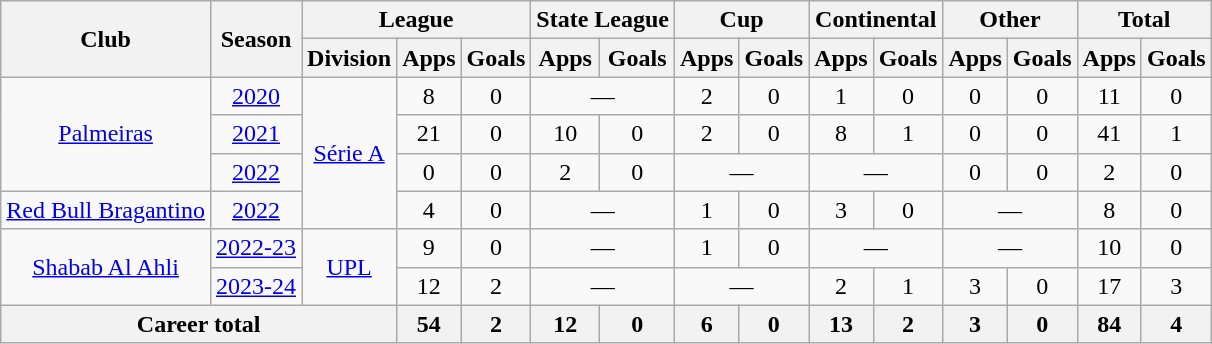<table class="wikitable" style="text-align:center">
<tr>
<th rowspan="2">Club</th>
<th rowspan="2">Season</th>
<th colspan="3">League</th>
<th colspan="2">State League</th>
<th colspan="2">Cup</th>
<th colspan="2">Continental</th>
<th colspan="2">Other</th>
<th colspan="2">Total</th>
</tr>
<tr>
<th>Division</th>
<th>Apps</th>
<th>Goals</th>
<th>Apps</th>
<th>Goals</th>
<th>Apps</th>
<th>Goals</th>
<th>Apps</th>
<th>Goals</th>
<th>Apps</th>
<th>Goals</th>
<th>Apps</th>
<th>Goals</th>
</tr>
<tr>
<td rowspan="3"><a href='#'>Palmeiras</a></td>
<td><a href='#'>2020</a></td>
<td rowspan="4"><a href='#'>Série A</a></td>
<td>8</td>
<td>0</td>
<td colspan="2">—</td>
<td>2</td>
<td>0</td>
<td>1</td>
<td>0</td>
<td>0</td>
<td>0</td>
<td>11</td>
<td>0</td>
</tr>
<tr>
<td><a href='#'>2021</a></td>
<td>21</td>
<td>0</td>
<td>10</td>
<td>0</td>
<td>2</td>
<td>0</td>
<td>8</td>
<td>1</td>
<td>0</td>
<td>0</td>
<td>41</td>
<td>1</td>
</tr>
<tr>
<td><a href='#'>2022</a></td>
<td>0</td>
<td>0</td>
<td>2</td>
<td>0</td>
<td colspan="2">—</td>
<td colspan="2">—</td>
<td>0</td>
<td>0</td>
<td>2</td>
<td>0</td>
</tr>
<tr>
<td><a href='#'>Red Bull Bragantino</a></td>
<td><a href='#'>2022</a></td>
<td>4</td>
<td>0</td>
<td colspan="2">—</td>
<td>1</td>
<td>0</td>
<td>3</td>
<td>0</td>
<td colspan="2">—</td>
<td>8</td>
<td>0</td>
</tr>
<tr>
<td rowspan="2"><a href='#'>Shabab Al Ahli</a></td>
<td><a href='#'>2022-23</a></td>
<td rowspan="2"><a href='#'>UPL</a></td>
<td>9</td>
<td>0</td>
<td colspan="2">—</td>
<td>1</td>
<td>0</td>
<td colspan="2">—</td>
<td colspan="2">—</td>
<td>10</td>
<td>0</td>
</tr>
<tr>
<td><a href='#'>2023-24</a></td>
<td>12</td>
<td>2</td>
<td colspan="2">—</td>
<td colspan="2">—</td>
<td>2</td>
<td>1</td>
<td>3</td>
<td>0</td>
<td>17</td>
<td>3</td>
</tr>
<tr>
<th colspan="3">Career total</th>
<th>54</th>
<th>2</th>
<th>12</th>
<th>0</th>
<th>6</th>
<th>0</th>
<th>13</th>
<th>2</th>
<th>3</th>
<th>0</th>
<th>84</th>
<th>4</th>
</tr>
</table>
